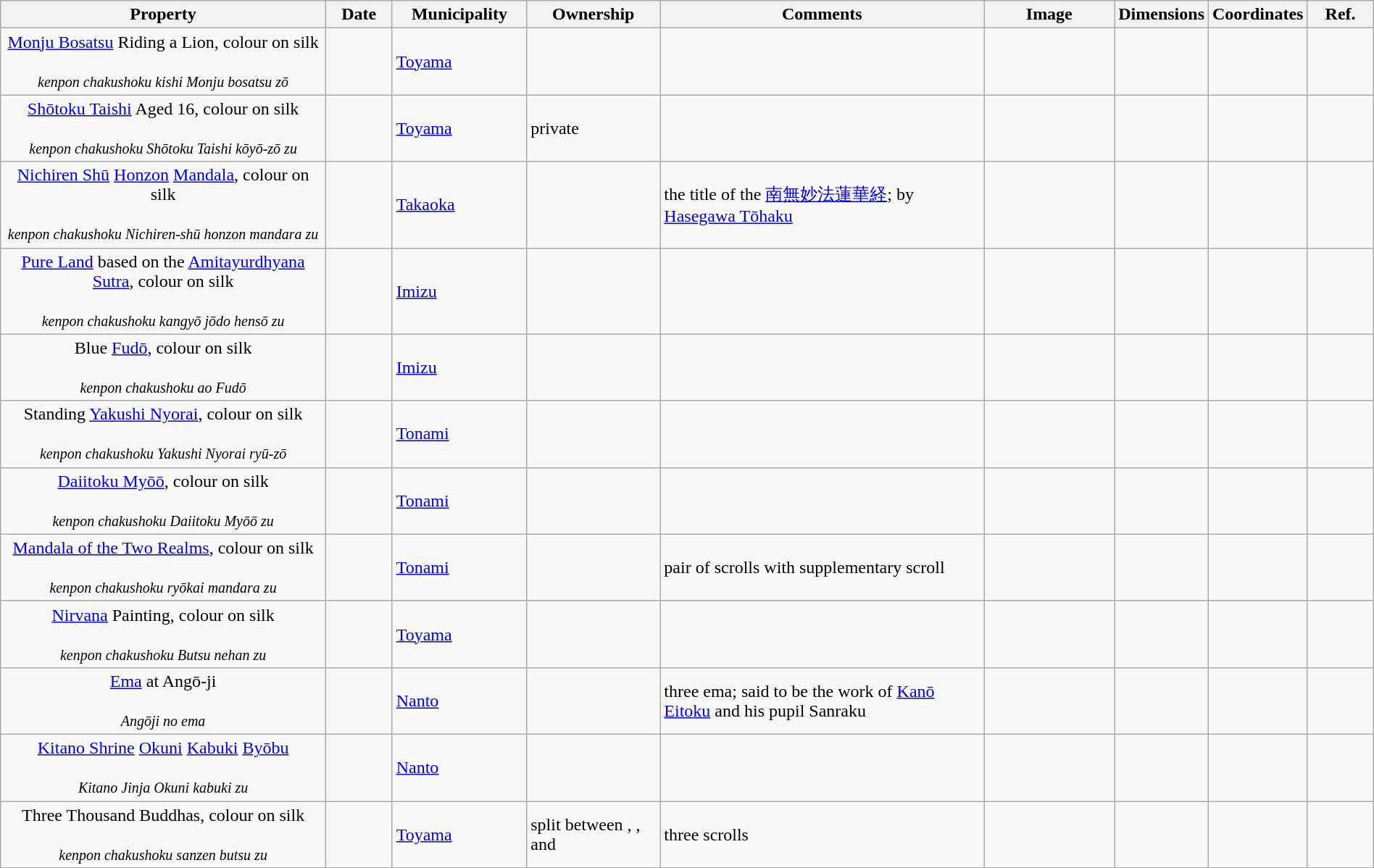<table class="wikitable sortable"  style="width:100%;">
<tr>
<th width="25%" align="left">Property</th>
<th width="5%" align="left">Date</th>
<th width="10%" align="left">Municipality</th>
<th width="10%" align="left">Ownership</th>
<th width="25%" align="left" class="unsortable">Comments</th>
<th width="10%" align="left" class="unsortable">Image</th>
<th width="5%" align="left" class="unsortable">Dimensions</th>
<th width="5%" align="left" class="unsortable">Coordinates</th>
<th width="5%" align="left" class="unsortable">Ref.</th>
</tr>
<tr>
<td align="center"><a href='#'>Monju Bosatsu</a> Riding a Lion, colour on silk<br><br><small><em>kenpon chakushoku kishi Monju bosatsu zō</em></small></td>
<td></td>
<td><a href='#'>Toyama</a></td>
<td></td>
<td></td>
<td></td>
<td></td>
<td></td>
<td></td>
</tr>
<tr>
<td align="center"><a href='#'>Shōtoku Taishi</a> Aged 16, colour on silk<br><br><small><em>kenpon chakushoku Shōtoku Taishi kōyō-zō zu</em></small></td>
<td></td>
<td><a href='#'>Toyama</a></td>
<td>private</td>
<td></td>
<td></td>
<td></td>
<td></td>
<td></td>
</tr>
<tr>
<td align="center"><a href='#'>Nichiren Shū</a> <a href='#'>Honzon</a> <a href='#'>Mandala</a>, colour on silk<br><br><small><em>kenpon chakushoku Nichiren-shū honzon mandara zu</em></small></td>
<td></td>
<td><a href='#'>Takaoka</a></td>
<td></td>
<td>the title of the <a href='#'>南無妙法蓮華経</a>; by <a href='#'>Hasegawa Tōhaku</a></td>
<td></td>
<td></td>
<td></td>
<td></td>
</tr>
<tr>
<td align="center"><a href='#'>Pure Land</a> based on the <a href='#'>Amitayurdhyana Sutra</a>, colour on silk<br><br><small><em>kenpon chakushoku kangyō jōdo hensō zu</em></small></td>
<td></td>
<td><a href='#'>Imizu</a></td>
<td></td>
<td></td>
<td></td>
<td></td>
<td></td>
<td></td>
</tr>
<tr>
<td align="center">Blue <a href='#'>Fudō</a>, colour on silk<br><br><small><em>kenpon chakushoku ao Fudō</em></small></td>
<td></td>
<td><a href='#'>Imizu</a></td>
<td></td>
<td></td>
<td></td>
<td></td>
<td></td>
<td></td>
</tr>
<tr>
<td align="center">Standing <a href='#'>Yakushi Nyorai</a>, colour on silk<br><br><small><em>kenpon chakushoku Yakushi Nyorai ryū-zō</em></small></td>
<td></td>
<td><a href='#'>Tonami</a></td>
<td></td>
<td></td>
<td></td>
<td></td>
<td></td>
<td></td>
</tr>
<tr>
<td align="center"><a href='#'>Daiitoku Myōō</a>, colour on silk<br><br><small><em>kenpon chakushoku Daiitoku Myōō zu</em></small></td>
<td></td>
<td><a href='#'>Tonami</a></td>
<td></td>
<td></td>
<td></td>
<td></td>
<td></td>
<td></td>
</tr>
<tr>
<td align="center"><a href='#'>Mandala of the Two Realms</a>, colour on silk<br><br><small><em>kenpon chakushoku ryōkai mandara zu</em></small></td>
<td></td>
<td><a href='#'>Tonami</a></td>
<td></td>
<td>pair of scrolls with supplementary scroll</td>
<td> </td>
<td></td>
<td></td>
<td></td>
</tr>
<tr>
<td align="center"><a href='#'>Nirvana</a> Painting, colour on silk<br><br><small><em>kenpon chakushoku Butsu nehan zu</em></small></td>
<td></td>
<td><a href='#'>Toyama</a></td>
<td></td>
<td></td>
<td></td>
<td></td>
<td></td>
<td></td>
</tr>
<tr>
<td align="center"><a href='#'>Ema</a> at Angō-ji<br><br><small><em>Angōji no ema</em></small></td>
<td></td>
<td><a href='#'>Nanto</a></td>
<td></td>
<td>three ema; said to be the work of <a href='#'>Kanō Eitoku</a> and his pupil Sanraku</td>
<td>  </td>
<td></td>
<td></td>
<td></td>
</tr>
<tr>
<td align="center"><a href='#'>Kitano Shrine</a> <a href='#'>Okuni</a> <a href='#'>Kabuki</a> <a href='#'>Byōbu</a><br><br><small><em>Kitano Jinja Okuni kabuki zu</em></small></td>
<td></td>
<td><a href='#'>Nanto</a></td>
<td></td>
<td></td>
<td></td>
<td></td>
<td></td>
<td></td>
</tr>
<tr>
<td align="center">Three Thousand Buddhas, colour on silk<br><br><small><em>kenpon chakushoku sanzen butsu zu</em></small></td>
<td></td>
<td><a href='#'>Toyama</a></td>
<td>split between , , and </td>
<td>three scrolls</td>
<td>  </td>
<td></td>
<td></td>
<td></td>
</tr>
<tr>
</tr>
</table>
